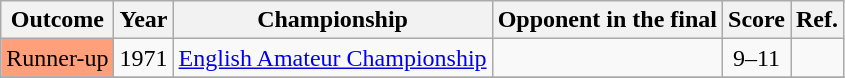<table class="wikitable">
<tr>
<th>Outcome</th>
<th>Year</th>
<th>Championship</th>
<th>Opponent in the final</th>
<th>Score</th>
<th>Ref.</th>
</tr>
<tr>
<td style="background:#ffa07a;">Runner-up</td>
<td>1971</td>
<td><a href='#'>English Amateur Championship</a></td>
<td></td>
<td align = "center">9–11</td>
<td></td>
</tr>
<tr>
</tr>
</table>
